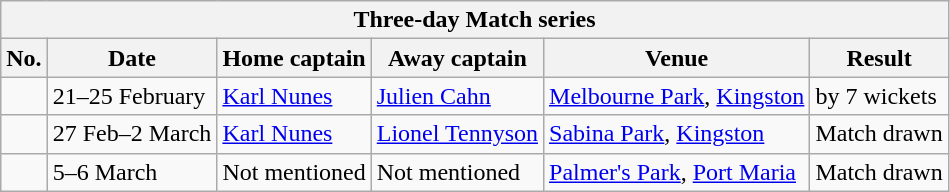<table class="wikitable">
<tr>
<th colspan="9">Three-day Match series</th>
</tr>
<tr>
<th>No.</th>
<th>Date</th>
<th>Home captain</th>
<th>Away captain</th>
<th>Venue</th>
<th>Result</th>
</tr>
<tr>
<td></td>
<td>21–25 February</td>
<td><a href='#'>Karl Nunes</a></td>
<td><a href='#'>Julien Cahn</a></td>
<td><a href='#'>Melbourne Park</a>, <a href='#'>Kingston</a></td>
<td> by 7 wickets</td>
</tr>
<tr>
<td></td>
<td>27 Feb–2 March</td>
<td><a href='#'>Karl Nunes</a></td>
<td><a href='#'>Lionel Tennyson</a></td>
<td><a href='#'>Sabina Park</a>, <a href='#'>Kingston</a></td>
<td>Match drawn</td>
</tr>
<tr>
<td></td>
<td>5–6 March</td>
<td>Not mentioned</td>
<td>Not mentioned</td>
<td><a href='#'>Palmer's Park</a>, <a href='#'>Port Maria</a></td>
<td>Match drawn</td>
</tr>
</table>
